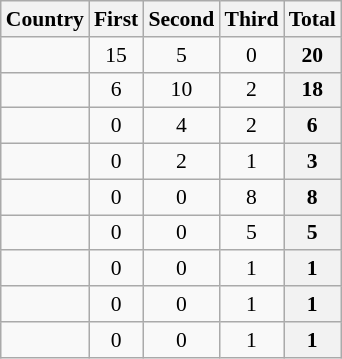<table class="wikitable sortable" style="font-size: 90%; text-align: center;">
<tr>
<th>Country</th>
<th>First</th>
<th>Second</th>
<th>Third</th>
<th>Total</th>
</tr>
<tr>
<td align=left></td>
<td>15</td>
<td>5</td>
<td>0</td>
<th>20</th>
</tr>
<tr>
<td align=left></td>
<td>6</td>
<td>10</td>
<td>2</td>
<th>18</th>
</tr>
<tr>
<td align=left></td>
<td>0</td>
<td>4</td>
<td>2</td>
<th>6</th>
</tr>
<tr>
<td align=left></td>
<td>0</td>
<td>2</td>
<td>1</td>
<th>3</th>
</tr>
<tr>
<td align=left></td>
<td>0</td>
<td>0</td>
<td>8</td>
<th>8</th>
</tr>
<tr>
<td align=left></td>
<td>0</td>
<td>0</td>
<td>5</td>
<th>5</th>
</tr>
<tr>
<td align=left></td>
<td>0</td>
<td>0</td>
<td>1</td>
<th>1</th>
</tr>
<tr>
<td align=left></td>
<td>0</td>
<td>0</td>
<td>1</td>
<th>1</th>
</tr>
<tr>
<td align=left></td>
<td>0</td>
<td>0</td>
<td>1</td>
<th>1</th>
</tr>
</table>
